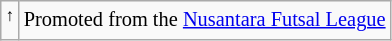<table class="wikitable" style="font-size:85%;">
<tr>
<td><sup>↑</sup></td>
<td>Promoted from the <a href='#'>Nusantara Futsal League</a></td>
</tr>
</table>
